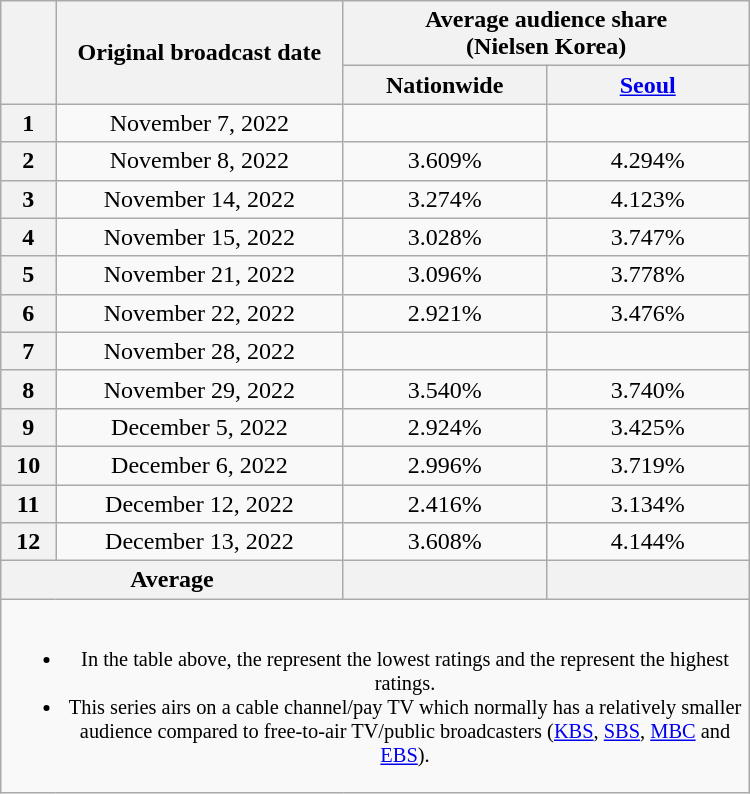<table class="wikitable" style="margin-left:auto; margin-right:auto; width:500px; text-align:center">
<tr>
<th scope="col" rowspan="2"></th>
<th scope="col" rowspan="2">Original broadcast date</th>
<th scope="col" colspan="2">Average audience share<br>(Nielsen Korea)</th>
</tr>
<tr>
<th scope="col" style="width:8em">Nationwide</th>
<th scope="col" style="width:8em"><a href='#'>Seoul</a></th>
</tr>
<tr>
<th scope="col">1</th>
<td>November 7, 2022</td>
<td><strong></strong> </td>
<td><strong></strong> </td>
</tr>
<tr>
<th scope="col">2</th>
<td>November 8, 2022</td>
<td>3.609% </td>
<td>4.294% </td>
</tr>
<tr>
<th scope="col">3</th>
<td>November 14, 2022</td>
<td>3.274% </td>
<td>4.123% </td>
</tr>
<tr>
<th scope="col">4</th>
<td>November 15, 2022</td>
<td>3.028% </td>
<td>3.747% </td>
</tr>
<tr>
<th scope="col">5</th>
<td>November 21, 2022</td>
<td>3.096% </td>
<td>3.778% </td>
</tr>
<tr>
<th scope="col">6</th>
<td>November 22, 2022</td>
<td>2.921% </td>
<td>3.476% </td>
</tr>
<tr>
<th scope="col">7</th>
<td>November 28, 2022</td>
<td><strong></strong> </td>
<td><strong></strong> </td>
</tr>
<tr>
<th scope="col">8</th>
<td>November 29, 2022</td>
<td>3.540% </td>
<td>3.740% </td>
</tr>
<tr>
<th scope="col">9</th>
<td>December 5, 2022</td>
<td>2.924% </td>
<td>3.425% </td>
</tr>
<tr>
<th scope="col">10</th>
<td>December 6, 2022</td>
<td>2.996% </td>
<td>3.719% </td>
</tr>
<tr>
<th scope="col">11</th>
<td>December 12, 2022</td>
<td>2.416% </td>
<td>3.134% </td>
</tr>
<tr>
<th scope="col">12</th>
<td>December 13, 2022</td>
<td>3.608% </td>
<td>4.144% </td>
</tr>
<tr>
<th scope="col" colspan="2">Average</th>
<th scope="col"></th>
<th scope="col"></th>
</tr>
<tr>
<td colspan="4" style="font-size:85%"><br><ul><li>In the table above, the <strong></strong> represent the lowest ratings and the <strong></strong> represent the highest ratings.</li><li>This series airs on a cable channel/pay TV which normally has a relatively smaller audience compared to free-to-air TV/public broadcasters (<a href='#'>KBS</a>, <a href='#'>SBS</a>, <a href='#'>MBC</a> and <a href='#'>EBS</a>).</li></ul></td>
</tr>
</table>
